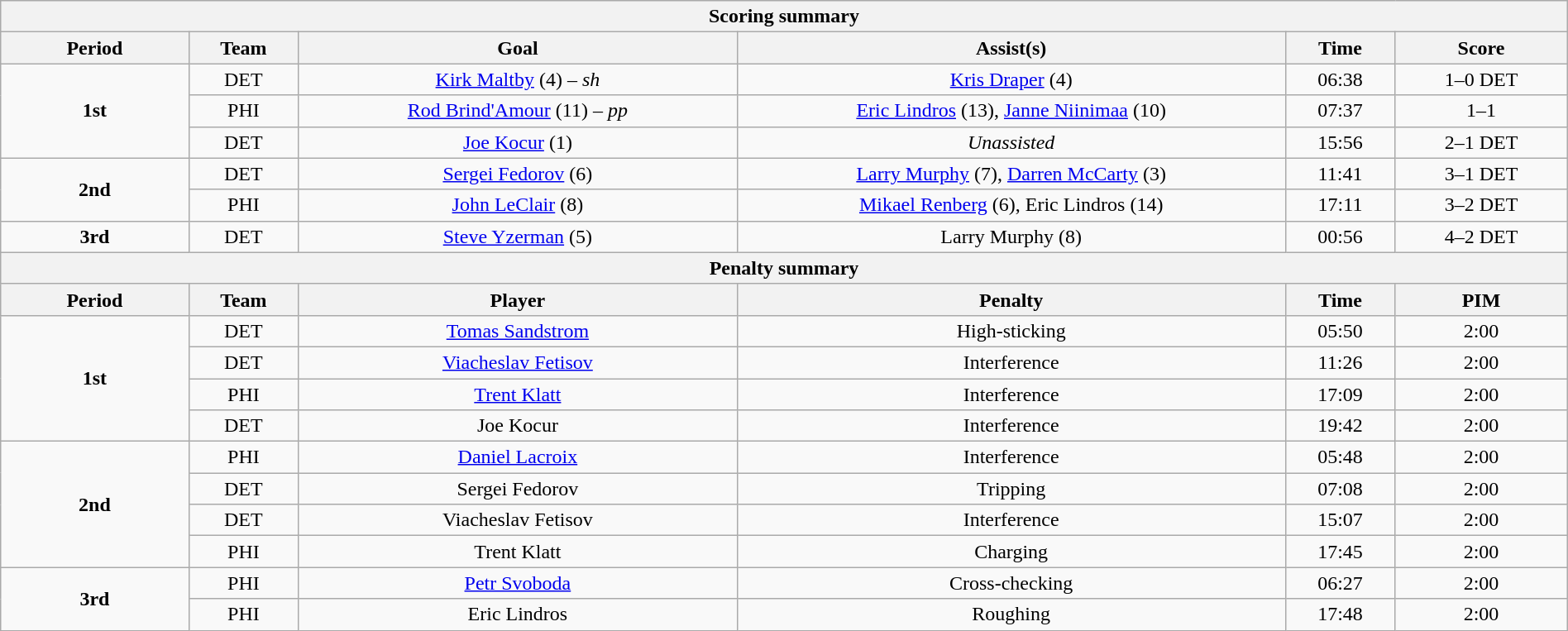<table style="width:100%;" class="wikitable">
<tr>
<th colspan="6">Scoring summary</th>
</tr>
<tr>
<th style="width:12%;">Period</th>
<th style="width:7%;">Team</th>
<th style="width:28%;">Goal</th>
<th style="width:35%;">Assist(s)</th>
<th style="width:7%;">Time</th>
<th style="width:11%;">Score</th>
</tr>
<tr>
<td style="text-align:center;" rowspan="3"><strong>1st</strong></td>
<td style="text-align:center;">DET</td>
<td style="text-align:center;"><a href='#'>Kirk Maltby</a> (4) – <em>sh</em></td>
<td style="text-align:center;"><a href='#'>Kris Draper</a> (4)</td>
<td style="text-align:center;">06:38</td>
<td style="text-align:center;">1–0 DET</td>
</tr>
<tr>
<td style="text-align:center;">PHI</td>
<td style="text-align:center;"><a href='#'>Rod Brind'Amour</a> (11) – <em>pp</em></td>
<td style="text-align:center;"><a href='#'>Eric Lindros</a> (13), <a href='#'>Janne Niinimaa</a> (10)</td>
<td style="text-align:center;">07:37</td>
<td style="text-align:center;">1–1</td>
</tr>
<tr>
<td style="text-align:center;">DET</td>
<td style="text-align:center;"><a href='#'>Joe Kocur</a> (1)</td>
<td style="text-align:center;"><em>Unassisted</em></td>
<td style="text-align:center;">15:56</td>
<td style="text-align:center;">2–1 DET</td>
</tr>
<tr>
<td style="text-align:center;" rowspan="2"><strong>2nd</strong></td>
<td style="text-align:center;">DET</td>
<td style="text-align:center;"><a href='#'>Sergei Fedorov</a> (6)</td>
<td style="text-align:center;"><a href='#'>Larry Murphy</a> (7), <a href='#'>Darren McCarty</a> (3)</td>
<td style="text-align:center;">11:41</td>
<td style="text-align:center;">3–1 DET</td>
</tr>
<tr>
<td style="text-align:center;">PHI</td>
<td style="text-align:center;"><a href='#'>John LeClair</a> (8)</td>
<td style="text-align:center;"><a href='#'>Mikael Renberg</a> (6), Eric Lindros (14)</td>
<td style="text-align:center;">17:11</td>
<td style="text-align:center;">3–2 DET</td>
</tr>
<tr>
<td style="text-align:center;" rowspan="1"><strong>3rd</strong></td>
<td style="text-align:center;">DET</td>
<td style="text-align:center;"><a href='#'>Steve Yzerman</a> (5)</td>
<td style="text-align:center;">Larry Murphy (8)</td>
<td style="text-align:center;">00:56</td>
<td style="text-align:center;">4–2 DET</td>
</tr>
<tr>
<th colspan="6">Penalty summary</th>
</tr>
<tr>
<th style="width:12%;">Period</th>
<th style="width:7%;">Team</th>
<th style="width:28%;">Player</th>
<th style="width:35%;">Penalty</th>
<th style="width:7%;">Time</th>
<th style="width:11%;">PIM</th>
</tr>
<tr style="text-align:center;">
<td rowspan="4"><strong>1st</strong></td>
<td>DET</td>
<td><a href='#'>Tomas Sandstrom</a></td>
<td>High-sticking</td>
<td>05:50</td>
<td>2:00</td>
</tr>
<tr style="text-align:center;">
<td>DET</td>
<td><a href='#'>Viacheslav Fetisov</a></td>
<td>Interference</td>
<td>11:26</td>
<td>2:00</td>
</tr>
<tr style="text-align:center;">
<td>PHI</td>
<td><a href='#'>Trent Klatt</a></td>
<td>Interference</td>
<td>17:09</td>
<td>2:00</td>
</tr>
<tr style="text-align:center;">
<td>DET</td>
<td>Joe Kocur</td>
<td>Interference</td>
<td>19:42</td>
<td>2:00</td>
</tr>
<tr style="text-align:center;">
<td rowspan="4"><strong>2nd</strong></td>
<td>PHI</td>
<td><a href='#'>Daniel Lacroix</a></td>
<td>Interference</td>
<td>05:48</td>
<td>2:00</td>
</tr>
<tr style="text-align:center;">
<td>DET</td>
<td>Sergei Fedorov</td>
<td>Tripping</td>
<td>07:08</td>
<td>2:00</td>
</tr>
<tr style="text-align:center;">
<td>DET</td>
<td>Viacheslav Fetisov</td>
<td>Interference</td>
<td>15:07</td>
<td>2:00</td>
</tr>
<tr style="text-align:center;">
<td>PHI</td>
<td>Trent Klatt</td>
<td>Charging</td>
<td>17:45</td>
<td>2:00</td>
</tr>
<tr style="text-align:center;">
<td rowspan="2"><strong>3rd</strong></td>
<td>PHI</td>
<td><a href='#'>Petr Svoboda</a></td>
<td>Cross-checking</td>
<td>06:27</td>
<td>2:00</td>
</tr>
<tr style="text-align:center;">
<td>PHI</td>
<td>Eric Lindros</td>
<td>Roughing</td>
<td>17:48</td>
<td>2:00</td>
</tr>
</table>
